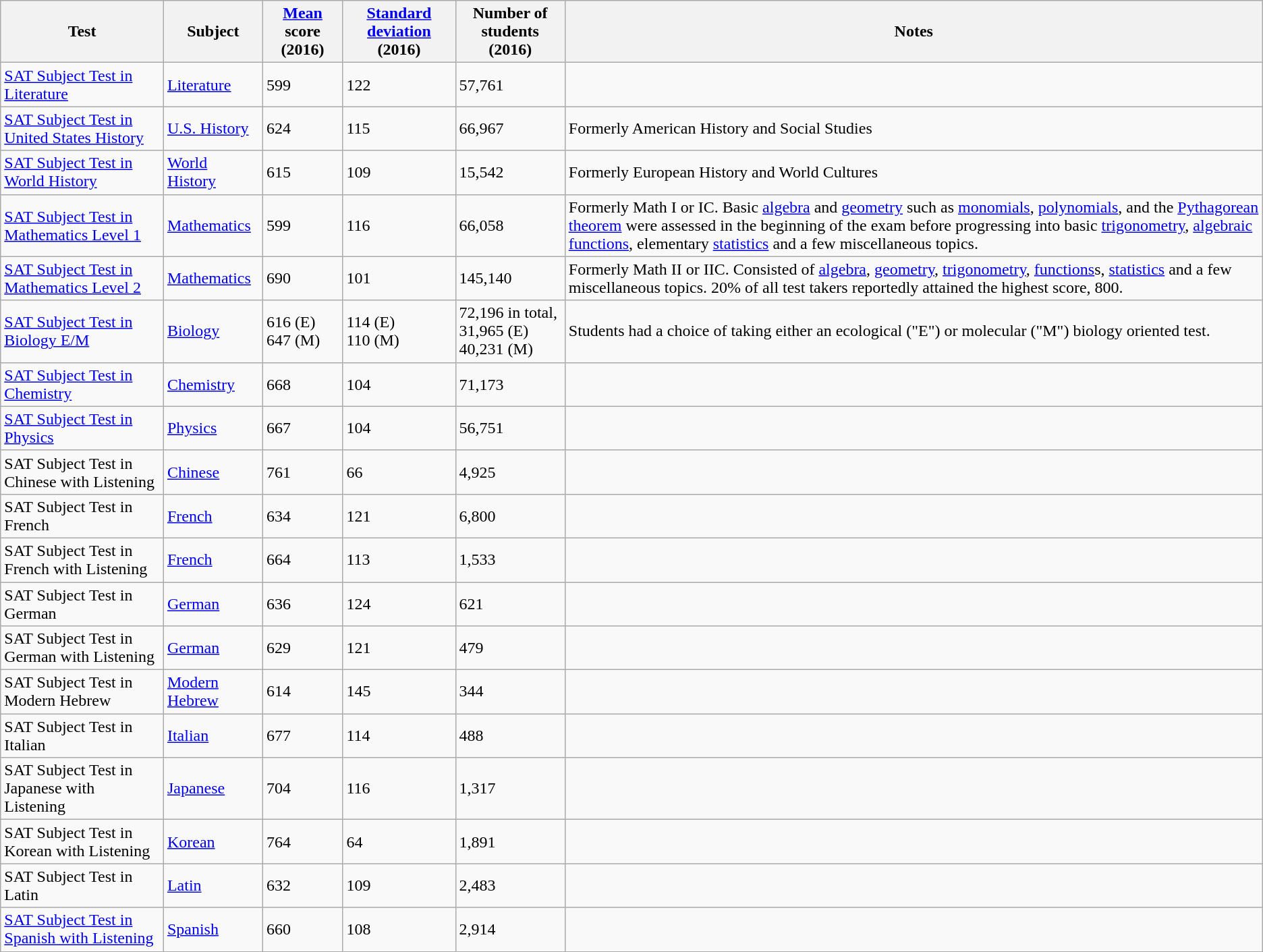<table class="wikitable sortable">
<tr>
<th>Test</th>
<th>Subject</th>
<th><a href='#'>Mean</a> score (2016)</th>
<th><a href='#'>Standard deviation</a> (2016)</th>
<th>Number of students (2016)</th>
<th>Notes</th>
</tr>
<tr>
<td><a href='#'>SAT Subject Test in Literature</a></td>
<td><a href='#'>Literature</a></td>
<td>599</td>
<td>122</td>
<td>57,761</td>
<td></td>
</tr>
<tr>
<td><a href='#'>SAT Subject Test in United States History</a></td>
<td><a href='#'>U.S. History</a></td>
<td>624</td>
<td>115</td>
<td>66,967</td>
<td>Formerly American History and Social Studies</td>
</tr>
<tr>
<td><a href='#'>SAT Subject Test in World History</a></td>
<td><a href='#'>World History</a></td>
<td>615</td>
<td>109</td>
<td>15,542</td>
<td>Formerly European History and World Cultures</td>
</tr>
<tr>
<td><a href='#'>SAT Subject Test in Mathematics Level 1</a></td>
<td><a href='#'>Mathematics</a></td>
<td>599</td>
<td>116</td>
<td>66,058</td>
<td>Formerly Math I or IC. Basic <a href='#'>algebra</a> and <a href='#'>geometry</a> such as <a href='#'>monomials</a>, <a href='#'>polynomials</a>, and the <a href='#'>Pythagorean theorem</a> were assessed in the beginning of the exam before progressing into basic <a href='#'>trigonometry</a>, <a href='#'>algebraic functions</a>, elementary <a href='#'>statistics</a> and a few miscellaneous topics.</td>
</tr>
<tr>
<td><a href='#'>SAT Subject Test in Mathematics Level 2</a></td>
<td><a href='#'>Mathematics</a></td>
<td>690</td>
<td>101</td>
<td>145,140</td>
<td>Formerly Math II or IIC. Consisted of <a href='#'>algebra</a>, <a href='#'>geometry</a>, <a href='#'>trigonometry</a>, <a href='#'>functions</a>s, <a href='#'>statistics</a> and a few miscellaneous topics. 20% of all test takers reportedly attained the highest score, 800.</td>
</tr>
<tr>
<td><a href='#'>SAT Subject Test in Biology E/M</a></td>
<td><a href='#'>Biology</a></td>
<td>616 (E)<br>647 (M)</td>
<td>114 (E)<br>110 (M)</td>
<td>72,196 in total, <br>31,965 (E)<br>40,231 (M)</td>
<td>Students had a choice of taking either an ecological ("E") or molecular ("M") biology oriented test.</td>
</tr>
<tr>
<td><a href='#'>SAT Subject Test in Chemistry</a></td>
<td><a href='#'>Chemistry</a></td>
<td>668</td>
<td>104</td>
<td>71,173</td>
<td></td>
</tr>
<tr>
<td><a href='#'>SAT Subject Test in Physics</a></td>
<td><a href='#'>Physics</a></td>
<td>667</td>
<td>104</td>
<td>56,751</td>
<td></td>
</tr>
<tr>
<td>SAT Subject Test in Chinese with Listening</td>
<td><a href='#'>Chinese</a></td>
<td>761</td>
<td>66</td>
<td>4,925</td>
<td></td>
</tr>
<tr>
<td>SAT Subject Test in French</td>
<td><a href='#'>French</a></td>
<td>634</td>
<td>121</td>
<td>6,800</td>
<td></td>
</tr>
<tr>
<td>SAT Subject Test in French with Listening</td>
<td><a href='#'>French</a></td>
<td>664</td>
<td>113</td>
<td>1,533</td>
<td></td>
</tr>
<tr>
<td>SAT Subject Test in German</td>
<td><a href='#'>German</a></td>
<td>636</td>
<td>124</td>
<td>621</td>
<td></td>
</tr>
<tr>
<td>SAT Subject Test in German with Listening</td>
<td><a href='#'>German</a></td>
<td>629</td>
<td>121</td>
<td>479</td>
<td></td>
</tr>
<tr>
<td>SAT Subject Test in Modern Hebrew</td>
<td><a href='#'>Modern Hebrew</a></td>
<td>614</td>
<td>145</td>
<td>344</td>
<td></td>
</tr>
<tr>
<td>SAT Subject Test in Italian</td>
<td><a href='#'>Italian</a></td>
<td>677</td>
<td>114</td>
<td>488</td>
<td></td>
</tr>
<tr>
<td>SAT Subject Test in Japanese with Listening</td>
<td><a href='#'>Japanese</a></td>
<td>704</td>
<td>116</td>
<td>1,317</td>
<td></td>
</tr>
<tr>
<td>SAT Subject Test in Korean with Listening</td>
<td><a href='#'>Korean</a></td>
<td>764</td>
<td>64</td>
<td>1,891</td>
<td></td>
</tr>
<tr>
<td>SAT Subject Test in Latin</td>
<td><a href='#'>Latin</a></td>
<td>632</td>
<td>109</td>
<td>2,483</td>
<td></td>
</tr>
<tr>
<td><a href='#'>SAT Subject Test in Spanish with Listening</a></td>
<td><a href='#'>Spanish</a></td>
<td>660</td>
<td>108</td>
<td>2,914</td>
<td></td>
</tr>
</table>
